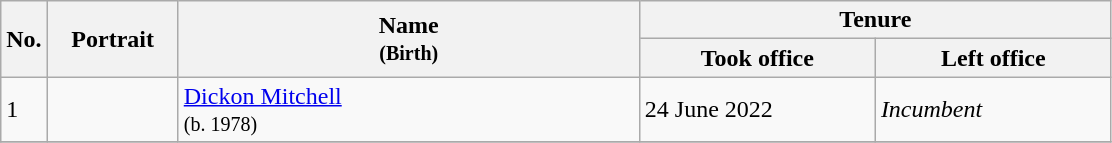<table class="wikitable">
<tr>
<th scope="col" style="width:20px;" rowspan="2">No.</th>
<th scope="col" style="width:80px;" rowspan="2">Portrait</th>
<th scope="col" style="width:300px;" rowspan="2">Name<br><small>(Birth)</small></th>
<th scope="col" style="width:300px;" colspan="2">Tenure</th>
</tr>
<tr>
<th scope="col" style="width:150px;">Took office</th>
<th scope="col" style="width:150px;">Left office</th>
</tr>
<tr>
<td>1</td>
<td style="text-align: center;"></td>
<td><a href='#'>Dickon Mitchell</a><br><small>(b. 1978)</small></td>
<td>24 June 2022</td>
<td><em>Incumbent</em></td>
</tr>
<tr>
</tr>
</table>
